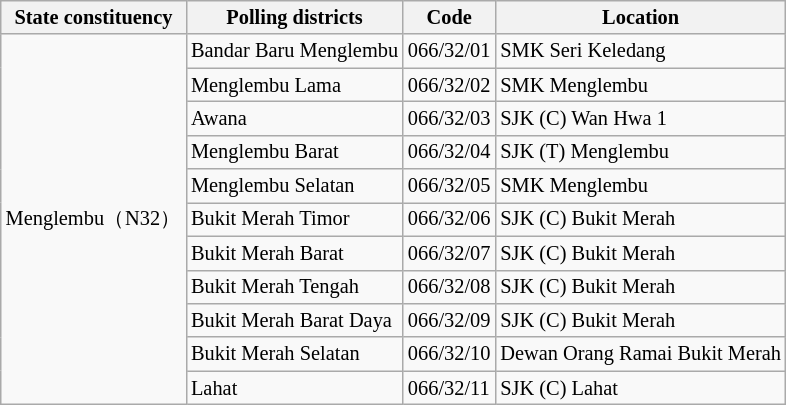<table class="wikitable sortable mw-collapsible" style="white-space:nowrap;font-size:85%">
<tr>
<th>State constituency</th>
<th>Polling districts</th>
<th>Code</th>
<th>Location</th>
</tr>
<tr>
<td rowspan="11">Menglembu（N32）</td>
<td>Bandar Baru Menglembu</td>
<td>066/32/01</td>
<td>SMK Seri Keledang</td>
</tr>
<tr>
<td>Menglembu Lama</td>
<td>066/32/02</td>
<td>SMK Menglembu</td>
</tr>
<tr>
<td>Awana</td>
<td>066/32/03</td>
<td>SJK (C) Wan Hwa 1</td>
</tr>
<tr>
<td>Menglembu Barat</td>
<td>066/32/04</td>
<td>SJK (T) Menglembu</td>
</tr>
<tr>
<td>Menglembu Selatan</td>
<td>066/32/05</td>
<td>SMK Menglembu</td>
</tr>
<tr>
<td>Bukit Merah Timor</td>
<td>066/32/06</td>
<td>SJK (C) Bukit Merah</td>
</tr>
<tr>
<td>Bukit Merah Barat</td>
<td>066/32/07</td>
<td>SJK (C) Bukit Merah</td>
</tr>
<tr>
<td>Bukit Merah Tengah</td>
<td>066/32/08</td>
<td>SJK (C) Bukit Merah</td>
</tr>
<tr>
<td>Bukit Merah Barat Daya</td>
<td>066/32/09</td>
<td>SJK (C) Bukit Merah</td>
</tr>
<tr>
<td>Bukit  Merah Selatan</td>
<td>066/32/10</td>
<td>Dewan Orang Ramai Bukit Merah</td>
</tr>
<tr>
<td>Lahat</td>
<td>066/32/11</td>
<td>SJK (C) Lahat</td>
</tr>
</table>
